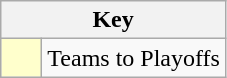<table class="wikitable" style="text-align: center;">
<tr>
<th colspan=2>Key</th>
</tr>
<tr>
<td style="background:#ffffcc; width:20px;"></td>
<td align=left>Teams to Playoffs</td>
</tr>
</table>
